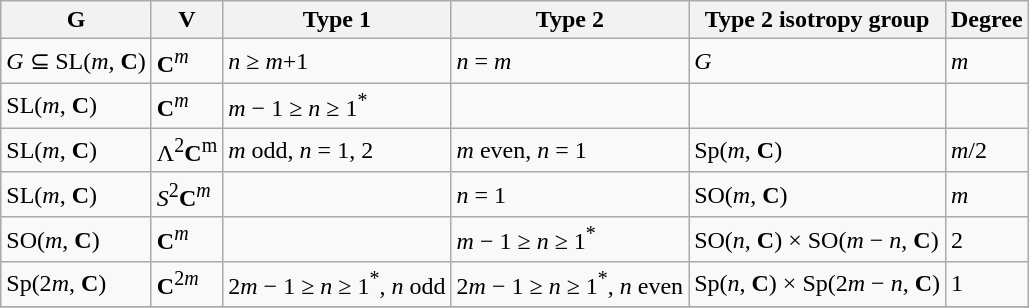<table class="wikitable">
<tr>
<th>G</th>
<th>V</th>
<th>Type 1</th>
<th>Type 2</th>
<th>Type 2 isotropy group</th>
<th>Degree</th>
</tr>
<tr>
<td><em>G</em> ⊆ SL(<em>m</em>, <strong>C</strong>)</td>
<td><strong>C</strong><sup><em>m</em></sup></td>
<td><em>n</em> ≥ <em>m</em>+1</td>
<td><em>n</em> = <em>m</em></td>
<td><em>G</em></td>
<td><em>m</em></td>
</tr>
<tr>
<td>SL(<em>m</em>, <strong>C</strong>)</td>
<td><strong>C</strong><sup><em>m</em></sup></td>
<td><em>m</em> − 1 ≥ <em>n</em> ≥ 1<sup>*</sup></td>
<td></td>
<td></td>
</tr>
<tr>
<td>SL(<em>m</em>, <strong>C</strong>)</td>
<td>Λ<sup>2</sup><strong>C</strong><sup>m</sup></td>
<td><em>m</em> odd, <em>n</em> = 1, 2</td>
<td><em>m</em> even, <em>n</em> = 1</td>
<td>Sp(<em>m</em>, <strong>C</strong>)</td>
<td><em>m</em>/2</td>
</tr>
<tr>
<td>SL(<em>m</em>, <strong>C</strong>)</td>
<td><em>S</em><sup>2</sup><strong>C</strong><sup><em>m</em></sup></td>
<td></td>
<td><em>n</em> = 1</td>
<td>SO(<em>m</em>, <strong>C</strong>)</td>
<td><em>m</em></td>
</tr>
<tr>
<td>SO(<em>m</em>, <strong>C</strong>)</td>
<td><strong>C</strong><sup><em>m</em></sup></td>
<td></td>
<td><em>m</em> − 1 ≥ <em>n</em> ≥ 1<sup>*</sup></td>
<td>SO(<em>n</em>, <strong>C</strong>) × SO(<em>m</em> − <em>n</em>, <strong>C</strong>)</td>
<td>2</td>
</tr>
<tr>
<td>Sp(2<em>m</em>, <strong>C</strong>)</td>
<td><strong>C</strong><sup>2<em>m</em></sup></td>
<td>2<em>m</em> − 1 ≥ <em>n</em> ≥ 1<sup>*</sup>, <em>n</em> odd</td>
<td>2<em>m</em> − 1 ≥ <em>n</em> ≥ 1<sup>*</sup>, <em>n</em> even</td>
<td>Sp(<em>n</em>, <strong>C</strong>) × Sp(2<em>m</em> − <em>n</em>, <strong>C</strong>)</td>
<td>1</td>
</tr>
<tr>
</tr>
</table>
